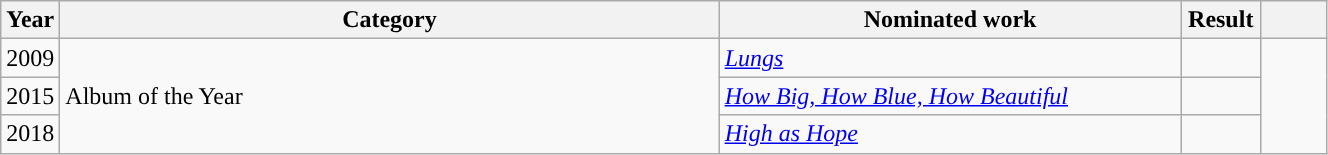<table class="wikitable plainrowheaders" style="width:70%;">
<tr>
<th scope="col" style="width:4%;">Year</th>
<th scope="col" style="width:50%;">Category</th>
<th scope="col" style="width:35%;">Nominated work</th>
<th scope="col" style="width:6%;">Result</th>
<th scope="col" style="width:6%;"></th>
</tr>
<tr>
<td>2009</td>
<td rowspan="3">Album of the Year</td>
<td><em><a href='#'>Lungs</a></em></td>
<td></td>
<td rowspan=3></td>
</tr>
<tr>
<td>2015</td>
<td><em><a href='#'>How Big, How Blue, How Beautiful</a></em></td>
<td></td>
</tr>
<tr>
<td>2018</td>
<td><em><a href='#'>High as Hope</a></em></td>
<td></td>
</tr>
</table>
